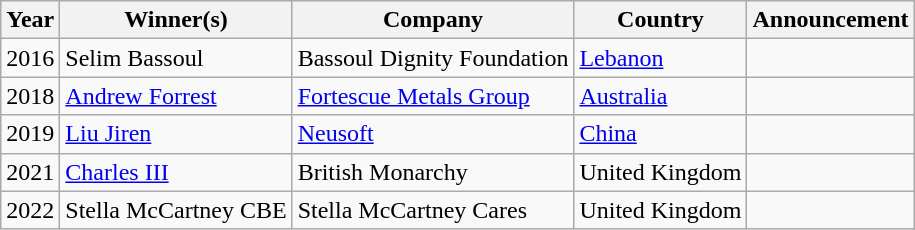<table class="wikitable">
<tr>
<th>Year</th>
<th>Winner(s)</th>
<th>Company</th>
<th>Country</th>
<th>Announcement</th>
</tr>
<tr>
<td>2016</td>
<td>Selim Bassoul</td>
<td>Bassoul Dignity Foundation</td>
<td><a href='#'>Lebanon</a></td>
<td></td>
</tr>
<tr>
<td>2018</td>
<td><a href='#'>Andrew Forrest</a></td>
<td><a href='#'>Fortescue Metals Group</a></td>
<td><a href='#'>Australia</a></td>
<td></td>
</tr>
<tr>
<td>2019</td>
<td><a href='#'>Liu Jiren</a></td>
<td><a href='#'>Neusoft</a></td>
<td><a href='#'>China</a></td>
<td></td>
</tr>
<tr>
<td>2021</td>
<td><a href='#'>Charles III</a></td>
<td>British Monarchy</td>
<td>United Kingdom</td>
<td></td>
</tr>
<tr>
<td>2022</td>
<td>Stella McCartney CBE</td>
<td>Stella McCartney Cares</td>
<td>United Kingdom</td>
<td></td>
</tr>
</table>
